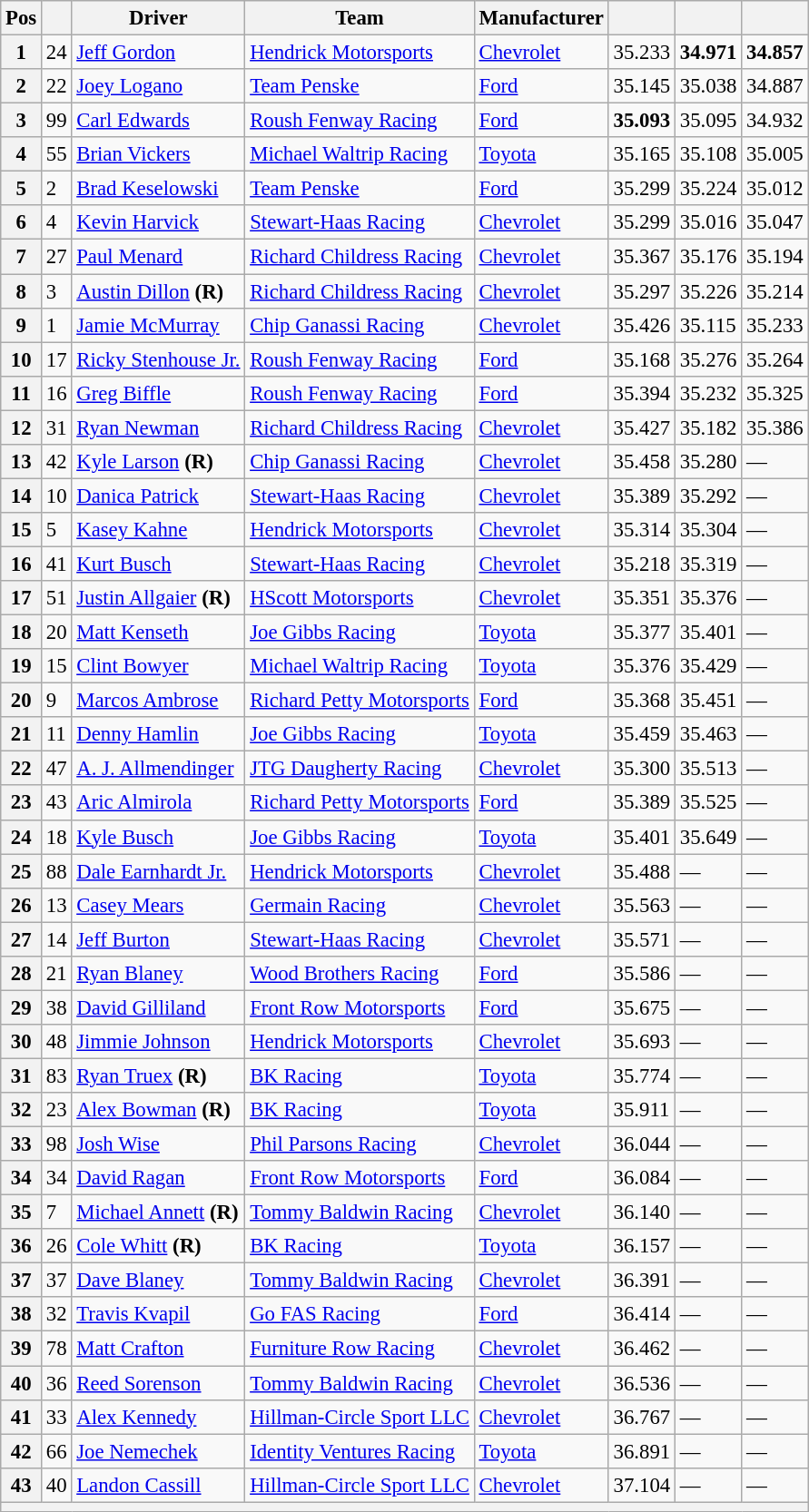<table class="wikitable" style="font-size:95%">
<tr>
<th>Pos</th>
<th></th>
<th>Driver</th>
<th>Team</th>
<th>Manufacturer</th>
<th></th>
<th></th>
<th></th>
</tr>
<tr>
<th>1</th>
<td>24</td>
<td><a href='#'>Jeff Gordon</a></td>
<td><a href='#'>Hendrick Motorsports</a></td>
<td><a href='#'>Chevrolet</a></td>
<td>35.233</td>
<td><strong>34.971</strong></td>
<td><strong>34.857</strong></td>
</tr>
<tr>
<th>2</th>
<td>22</td>
<td><a href='#'>Joey Logano</a></td>
<td><a href='#'>Team Penske</a></td>
<td><a href='#'>Ford</a></td>
<td>35.145</td>
<td>35.038</td>
<td>34.887</td>
</tr>
<tr>
<th>3</th>
<td>99</td>
<td><a href='#'>Carl Edwards</a></td>
<td><a href='#'>Roush Fenway Racing</a></td>
<td><a href='#'>Ford</a></td>
<td><strong>35.093</strong></td>
<td>35.095</td>
<td>34.932</td>
</tr>
<tr>
<th>4</th>
<td>55</td>
<td><a href='#'>Brian Vickers</a></td>
<td><a href='#'>Michael Waltrip Racing</a></td>
<td><a href='#'>Toyota</a></td>
<td>35.165</td>
<td>35.108</td>
<td>35.005</td>
</tr>
<tr>
<th>5</th>
<td>2</td>
<td><a href='#'>Brad Keselowski</a></td>
<td><a href='#'>Team Penske</a></td>
<td><a href='#'>Ford</a></td>
<td>35.299</td>
<td>35.224</td>
<td>35.012</td>
</tr>
<tr>
<th>6</th>
<td>4</td>
<td><a href='#'>Kevin Harvick</a></td>
<td><a href='#'>Stewart-Haas Racing</a></td>
<td><a href='#'>Chevrolet</a></td>
<td>35.299</td>
<td>35.016</td>
<td>35.047</td>
</tr>
<tr>
<th>7</th>
<td>27</td>
<td><a href='#'>Paul Menard</a></td>
<td><a href='#'>Richard Childress Racing</a></td>
<td><a href='#'>Chevrolet</a></td>
<td>35.367</td>
<td>35.176</td>
<td>35.194</td>
</tr>
<tr>
<th>8</th>
<td>3</td>
<td><a href='#'>Austin Dillon</a> <strong>(R)</strong></td>
<td><a href='#'>Richard Childress Racing</a></td>
<td><a href='#'>Chevrolet</a></td>
<td>35.297</td>
<td>35.226</td>
<td>35.214</td>
</tr>
<tr>
<th>9</th>
<td>1</td>
<td><a href='#'>Jamie McMurray</a></td>
<td><a href='#'>Chip Ganassi Racing</a></td>
<td><a href='#'>Chevrolet</a></td>
<td>35.426</td>
<td>35.115</td>
<td>35.233</td>
</tr>
<tr>
<th>10</th>
<td>17</td>
<td><a href='#'>Ricky Stenhouse Jr.</a></td>
<td><a href='#'>Roush Fenway Racing</a></td>
<td><a href='#'>Ford</a></td>
<td>35.168</td>
<td>35.276</td>
<td>35.264</td>
</tr>
<tr>
<th>11</th>
<td>16</td>
<td><a href='#'>Greg Biffle</a></td>
<td><a href='#'>Roush Fenway Racing</a></td>
<td><a href='#'>Ford</a></td>
<td>35.394</td>
<td>35.232</td>
<td>35.325</td>
</tr>
<tr>
<th>12</th>
<td>31</td>
<td><a href='#'>Ryan Newman</a></td>
<td><a href='#'>Richard Childress Racing</a></td>
<td><a href='#'>Chevrolet</a></td>
<td>35.427</td>
<td>35.182</td>
<td>35.386</td>
</tr>
<tr>
<th>13</th>
<td>42</td>
<td><a href='#'>Kyle Larson</a> <strong>(R)</strong></td>
<td><a href='#'>Chip Ganassi Racing</a></td>
<td><a href='#'>Chevrolet</a></td>
<td>35.458</td>
<td>35.280</td>
<td>—</td>
</tr>
<tr>
<th>14</th>
<td>10</td>
<td><a href='#'>Danica Patrick</a></td>
<td><a href='#'>Stewart-Haas Racing</a></td>
<td><a href='#'>Chevrolet</a></td>
<td>35.389</td>
<td>35.292</td>
<td>—</td>
</tr>
<tr>
<th>15</th>
<td>5</td>
<td><a href='#'>Kasey Kahne</a></td>
<td><a href='#'>Hendrick Motorsports</a></td>
<td><a href='#'>Chevrolet</a></td>
<td>35.314</td>
<td>35.304</td>
<td>—</td>
</tr>
<tr>
<th>16</th>
<td>41</td>
<td><a href='#'>Kurt Busch</a></td>
<td><a href='#'>Stewart-Haas Racing</a></td>
<td><a href='#'>Chevrolet</a></td>
<td>35.218</td>
<td>35.319</td>
<td>—</td>
</tr>
<tr>
<th>17</th>
<td>51</td>
<td><a href='#'>Justin Allgaier</a> <strong>(R)</strong></td>
<td><a href='#'>HScott Motorsports</a></td>
<td><a href='#'>Chevrolet</a></td>
<td>35.351</td>
<td>35.376</td>
<td>—</td>
</tr>
<tr>
<th>18</th>
<td>20</td>
<td><a href='#'>Matt Kenseth</a></td>
<td><a href='#'>Joe Gibbs Racing</a></td>
<td><a href='#'>Toyota</a></td>
<td>35.377</td>
<td>35.401</td>
<td>—</td>
</tr>
<tr>
<th>19</th>
<td>15</td>
<td><a href='#'>Clint Bowyer</a></td>
<td><a href='#'>Michael Waltrip Racing</a></td>
<td><a href='#'>Toyota</a></td>
<td>35.376</td>
<td>35.429</td>
<td>—</td>
</tr>
<tr>
<th>20</th>
<td>9</td>
<td><a href='#'>Marcos Ambrose</a></td>
<td><a href='#'>Richard Petty Motorsports</a></td>
<td><a href='#'>Ford</a></td>
<td>35.368</td>
<td>35.451</td>
<td>—</td>
</tr>
<tr>
<th>21</th>
<td>11</td>
<td><a href='#'>Denny Hamlin</a></td>
<td><a href='#'>Joe Gibbs Racing</a></td>
<td><a href='#'>Toyota</a></td>
<td>35.459</td>
<td>35.463</td>
<td>—</td>
</tr>
<tr>
<th>22</th>
<td>47</td>
<td><a href='#'>A. J. Allmendinger</a></td>
<td><a href='#'>JTG Daugherty Racing</a></td>
<td><a href='#'>Chevrolet</a></td>
<td>35.300</td>
<td>35.513</td>
<td>—</td>
</tr>
<tr>
<th>23</th>
<td>43</td>
<td><a href='#'>Aric Almirola</a></td>
<td><a href='#'>Richard Petty Motorsports</a></td>
<td><a href='#'>Ford</a></td>
<td>35.389</td>
<td>35.525</td>
<td>—</td>
</tr>
<tr>
<th>24</th>
<td>18</td>
<td><a href='#'>Kyle Busch</a></td>
<td><a href='#'>Joe Gibbs Racing</a></td>
<td><a href='#'>Toyota</a></td>
<td>35.401</td>
<td>35.649</td>
<td>—</td>
</tr>
<tr>
<th>25</th>
<td>88</td>
<td><a href='#'>Dale Earnhardt Jr.</a></td>
<td><a href='#'>Hendrick Motorsports</a></td>
<td><a href='#'>Chevrolet</a></td>
<td>35.488</td>
<td>—</td>
<td>—</td>
</tr>
<tr>
<th>26</th>
<td>13</td>
<td><a href='#'>Casey Mears</a></td>
<td><a href='#'>Germain Racing</a></td>
<td><a href='#'>Chevrolet</a></td>
<td>35.563</td>
<td>—</td>
<td>—</td>
</tr>
<tr>
<th>27</th>
<td>14</td>
<td><a href='#'>Jeff Burton</a></td>
<td><a href='#'>Stewart-Haas Racing</a></td>
<td><a href='#'>Chevrolet</a></td>
<td>35.571</td>
<td>—</td>
<td>—</td>
</tr>
<tr>
<th>28</th>
<td>21</td>
<td><a href='#'>Ryan Blaney</a></td>
<td><a href='#'>Wood Brothers Racing</a></td>
<td><a href='#'>Ford</a></td>
<td>35.586</td>
<td>—</td>
<td>—</td>
</tr>
<tr>
<th>29</th>
<td>38</td>
<td><a href='#'>David Gilliland</a></td>
<td><a href='#'>Front Row Motorsports</a></td>
<td><a href='#'>Ford</a></td>
<td>35.675</td>
<td>—</td>
<td>—</td>
</tr>
<tr>
<th>30</th>
<td>48</td>
<td><a href='#'>Jimmie Johnson</a></td>
<td><a href='#'>Hendrick Motorsports</a></td>
<td><a href='#'>Chevrolet</a></td>
<td>35.693</td>
<td>—</td>
<td>—</td>
</tr>
<tr>
<th>31</th>
<td>83</td>
<td><a href='#'>Ryan Truex</a> <strong>(R)</strong></td>
<td><a href='#'>BK Racing</a></td>
<td><a href='#'>Toyota</a></td>
<td>35.774</td>
<td>—</td>
<td>—</td>
</tr>
<tr>
<th>32</th>
<td>23</td>
<td><a href='#'>Alex Bowman</a> <strong>(R)</strong></td>
<td><a href='#'>BK Racing</a></td>
<td><a href='#'>Toyota</a></td>
<td>35.911</td>
<td>—</td>
<td>—</td>
</tr>
<tr>
<th>33</th>
<td>98</td>
<td><a href='#'>Josh Wise</a></td>
<td><a href='#'>Phil Parsons Racing</a></td>
<td><a href='#'>Chevrolet</a></td>
<td>36.044</td>
<td>—</td>
<td>—</td>
</tr>
<tr>
<th>34</th>
<td>34</td>
<td><a href='#'>David Ragan</a></td>
<td><a href='#'>Front Row Motorsports</a></td>
<td><a href='#'>Ford</a></td>
<td>36.084</td>
<td>—</td>
<td>—</td>
</tr>
<tr>
<th>35</th>
<td>7</td>
<td><a href='#'>Michael Annett</a> <strong>(R)</strong></td>
<td><a href='#'>Tommy Baldwin Racing</a></td>
<td><a href='#'>Chevrolet</a></td>
<td>36.140</td>
<td>—</td>
<td>—</td>
</tr>
<tr>
<th>36</th>
<td>26</td>
<td><a href='#'>Cole Whitt</a> <strong>(R)</strong></td>
<td><a href='#'>BK Racing</a></td>
<td><a href='#'>Toyota</a></td>
<td>36.157</td>
<td>—</td>
<td>—</td>
</tr>
<tr>
<th>37</th>
<td>37</td>
<td><a href='#'>Dave Blaney</a></td>
<td><a href='#'>Tommy Baldwin Racing</a></td>
<td><a href='#'>Chevrolet</a></td>
<td>36.391</td>
<td>—</td>
<td>—</td>
</tr>
<tr>
<th>38</th>
<td>32</td>
<td><a href='#'>Travis Kvapil</a></td>
<td><a href='#'>Go FAS Racing</a></td>
<td><a href='#'>Ford</a></td>
<td>36.414</td>
<td>—</td>
<td>—</td>
</tr>
<tr>
<th>39</th>
<td>78</td>
<td><a href='#'>Matt Crafton</a></td>
<td><a href='#'>Furniture Row Racing</a></td>
<td><a href='#'>Chevrolet</a></td>
<td>36.462</td>
<td>—</td>
<td>—</td>
</tr>
<tr>
<th>40</th>
<td>36</td>
<td><a href='#'>Reed Sorenson</a></td>
<td><a href='#'>Tommy Baldwin Racing</a></td>
<td><a href='#'>Chevrolet</a></td>
<td>36.536</td>
<td>—</td>
<td>—</td>
</tr>
<tr>
<th>41</th>
<td>33</td>
<td><a href='#'>Alex Kennedy</a></td>
<td><a href='#'>Hillman-Circle Sport LLC</a></td>
<td><a href='#'>Chevrolet</a></td>
<td>36.767</td>
<td>—</td>
<td>—</td>
</tr>
<tr>
<th>42</th>
<td>66</td>
<td><a href='#'>Joe Nemechek</a></td>
<td><a href='#'>Identity Ventures Racing</a></td>
<td><a href='#'>Toyota</a></td>
<td>36.891</td>
<td>—</td>
<td>—</td>
</tr>
<tr>
<th>43</th>
<td>40</td>
<td><a href='#'>Landon Cassill</a></td>
<td><a href='#'>Hillman-Circle Sport LLC</a></td>
<td><a href='#'>Chevrolet</a></td>
<td>37.104</td>
<td>—</td>
<td>—</td>
</tr>
<tr>
<th colspan="8"></th>
</tr>
</table>
